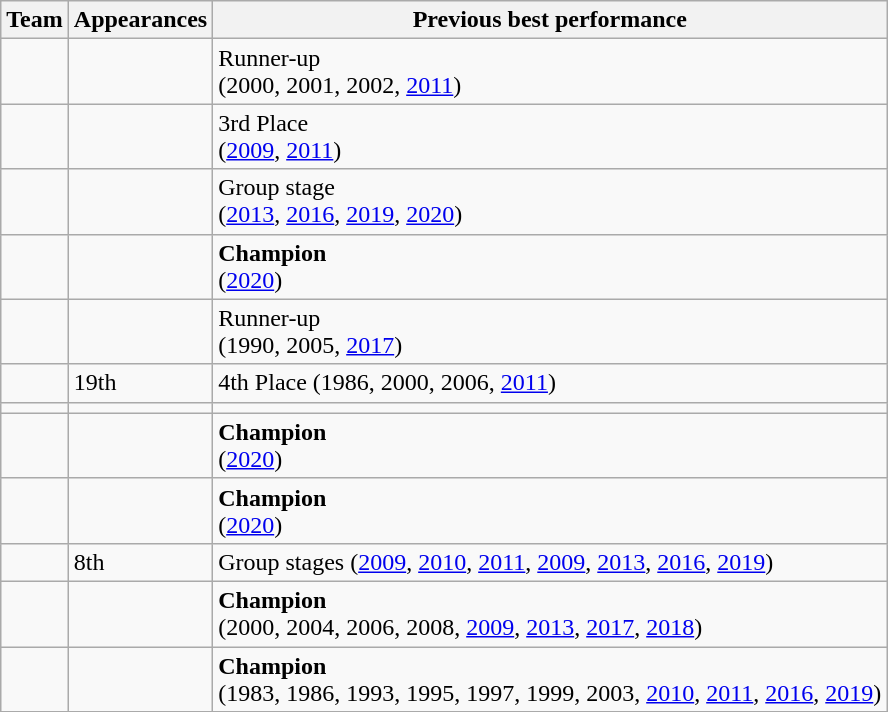<table class="wikitable sortable" style="text-align: left;">
<tr>
<th>Team</th>
<th>Appearances</th>
<th>Previous best performance</th>
</tr>
<tr>
<td></td>
<td></td>
<td>Runner-up<br>(2000, 2001, 2002, <a href='#'>2011</a>)</td>
</tr>
<tr>
<td></td>
<td></td>
<td>3rd Place<br>(<a href='#'>2009</a>, <a href='#'>2011</a>)</td>
</tr>
<tr>
<td></td>
<td></td>
<td>Group stage<br>(<a href='#'>2013</a>, <a href='#'>2016</a>, <a href='#'>2019</a>, <a href='#'>2020</a>)</td>
</tr>
<tr>
<td></td>
<td></td>
<td><strong>Champion</strong><br>(<a href='#'>2020</a>)</td>
</tr>
<tr>
<td></td>
<td></td>
<td>Runner-up<br>(1990, 2005, <a href='#'>2017</a>)</td>
</tr>
<tr>
<td></td>
<td>19th</td>
<td>4th Place (1986, 2000, 2006, <a href='#'>2011</a>)</td>
</tr>
<tr>
<td></td>
<td></td>
<td></td>
</tr>
<tr>
<td></td>
<td></td>
<td><strong>Champion</strong><br>(<a href='#'>2020</a>)</td>
</tr>
<tr>
<td></td>
<td></td>
<td><strong>Champion</strong><br>(<a href='#'>2020</a>)</td>
</tr>
<tr>
<td></td>
<td>8th</td>
<td>Group stages (<a href='#'>2009</a>, <a href='#'>2010</a>, <a href='#'>2011</a>, <a href='#'>2009</a>, <a href='#'>2013</a>, <a href='#'>2016</a>, <a href='#'>2019</a>)</td>
</tr>
<tr>
<td></td>
<td></td>
<td><strong>Champion</strong><br>(2000, 2004, 2006, 2008, <a href='#'>2009</a>, <a href='#'>2013</a>, <a href='#'>2017</a>, <a href='#'>2018</a>)</td>
</tr>
<tr>
<td></td>
<td></td>
<td><strong>Champion</strong><br>(1983, 1986, 1993, 1995, 1997, 1999, 2003, <a href='#'>2010</a>, <a href='#'>2011</a>, <a href='#'>2016</a>, <a href='#'>2019</a>)</td>
</tr>
</table>
